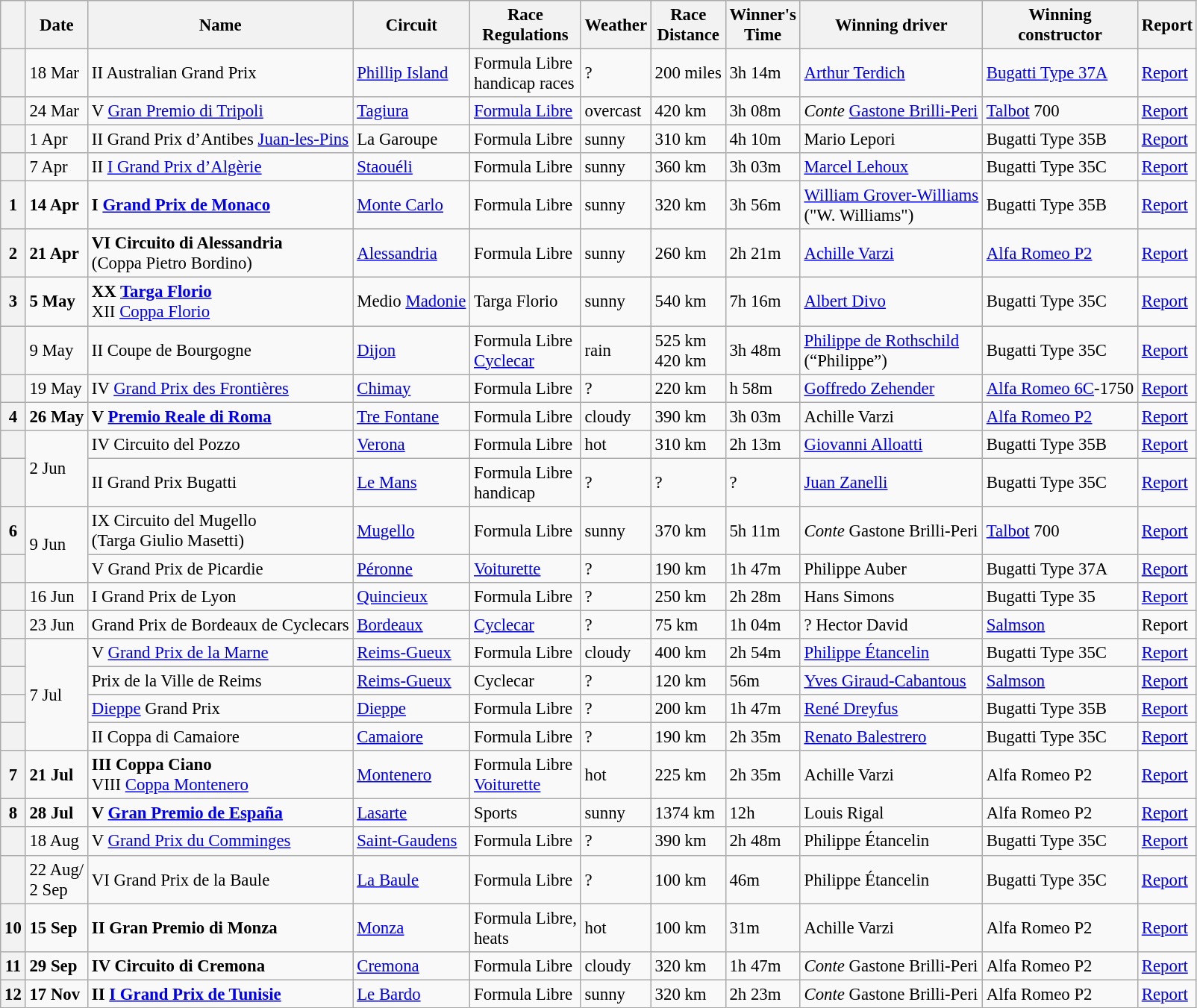<table class="wikitable" style="font-size:95%">
<tr>
<th></th>
<th>Date</th>
<th>Name</th>
<th>Circuit</th>
<th>Race<br>Regulations</th>
<th>Weather</th>
<th>Race<br>Distance</th>
<th>Winner's<br>Time</th>
<th>Winning driver</th>
<th>Winning<br>constructor</th>
<th>Report</th>
</tr>
<tr>
<th></th>
<td>18 Mar</td>
<td> II Australian Grand Prix</td>
<td><a href='#'>Phillip Island</a></td>
<td>Formula Libre<br>handicap races</td>
<td>?</td>
<td>200 miles</td>
<td>3h 14m</td>
<td> <a href='#'>Arthur Terdich</a></td>
<td><a href='#'>Bugatti Type 37A</a></td>
<td><a href='#'>Report</a></td>
</tr>
<tr>
<th></th>
<td>24 Mar</td>
<td> V <a href='#'>Gran Premio di Tripoli</a></td>
<td><a href='#'>Tagiura</a></td>
<td><a href='#'>Formula Libre</a></td>
<td>overcast</td>
<td>420 km</td>
<td>3h 08m</td>
<td> <em>Conte</em> <a href='#'>Gastone Brilli-Peri</a></td>
<td><a href='#'>Talbot</a> 700</td>
<td><a href='#'>Report</a></td>
</tr>
<tr>
<th></th>
<td>1 Apr</td>
<td> II Grand Prix d’Antibes <a href='#'>Juan-les-Pins</a></td>
<td>La Garoupe</td>
<td>Formula Libre</td>
<td>sunny</td>
<td>310 km</td>
<td>4h 10m</td>
<td> Mario Lepori</td>
<td>Bugatti Type 35B</td>
<td><a href='#'>Report</a></td>
</tr>
<tr>
<th></th>
<td>7 Apr</td>
<td> II <a href='#'>I Grand Prix d’Algèrie</a></td>
<td><a href='#'>Staouéli</a></td>
<td>Formula Libre</td>
<td>sunny</td>
<td>360 km</td>
<td>3h 03m</td>
<td> <a href='#'>Marcel Lehoux</a></td>
<td>Bugatti Type 35C</td>
<td><a href='#'>Report</a></td>
</tr>
<tr>
<th>1</th>
<td><strong>14 Apr</strong></td>
<td> <strong>I <a href='#'>Grand Prix de Monaco</a></strong></td>
<td><a href='#'>Monte Carlo</a></td>
<td>Formula Libre</td>
<td>sunny</td>
<td>320 km</td>
<td>3h 56m</td>
<td> <a href='#'>William Grover-Williams</a><br>("W. Williams")</td>
<td>Bugatti Type 35B</td>
<td><a href='#'>Report</a></td>
</tr>
<tr>
<th>2</th>
<td><strong>21 Apr</strong></td>
<td> <strong>VI Circuito di Alessandria</strong><br>(Coppa Pietro Bordino)</td>
<td><a href='#'>Alessandria</a></td>
<td>Formula Libre</td>
<td>sunny</td>
<td>260 km</td>
<td>2h 21m</td>
<td> <a href='#'>Achille Varzi</a></td>
<td><a href='#'>Alfa Romeo P2</a></td>
<td><a href='#'>Report</a></td>
</tr>
<tr>
<th>3</th>
<td><strong>5 May</strong></td>
<td> <strong>XX <a href='#'>Targa Florio</a> </strong><br> XII <a href='#'>Coppa Florio</a></td>
<td>Medio <a href='#'>Madonie</a></td>
<td>Targa Florio</td>
<td>sunny</td>
<td>540 km</td>
<td>7h 16m</td>
<td> <a href='#'>Albert Divo</a></td>
<td>Bugatti Type 35C</td>
<td><a href='#'>Report</a></td>
</tr>
<tr>
<th></th>
<td>9 May</td>
<td> II Coupe de Bourgogne</td>
<td><a href='#'>Dijon</a></td>
<td>Formula Libre<br><a href='#'>Cyclecar</a></td>
<td>rain</td>
<td>525 km<br>420 km</td>
<td>3h 48m</td>
<td> <a href='#'>Philippe de Rothschild</a><br>   (“Philippe”)</td>
<td>Bugatti Type 35C</td>
<td><a href='#'>Report</a></td>
</tr>
<tr>
<th></th>
<td>19 May</td>
<td> IV <a href='#'>Grand Prix des Frontières</a></td>
<td><a href='#'>Chimay</a></td>
<td>Formula Libre</td>
<td>?</td>
<td>220 km</td>
<td>h 58m</td>
<td> <a href='#'>Goffredo Zehender</a></td>
<td><a href='#'>Alfa Romeo 6C</a>-1750</td>
<td><a href='#'>Report</a></td>
</tr>
<tr>
<th>4</th>
<td><strong>26 May</strong></td>
<td> <strong>V <a href='#'>Premio Reale di Roma</a></strong></td>
<td><a href='#'>Tre Fontane</a></td>
<td>Formula Libre</td>
<td>cloudy</td>
<td>390 km</td>
<td>3h 03m</td>
<td> Achille Varzi</td>
<td><a href='#'>Alfa Romeo P2</a></td>
<td><a href='#'>Report</a></td>
</tr>
<tr>
<th></th>
<td rowspan=2>2 Jun</td>
<td> IV Circuito del Pozzo</td>
<td><a href='#'>Verona</a></td>
<td>Formula Libre</td>
<td>hot</td>
<td>310 km</td>
<td>2h 13m</td>
<td> <a href='#'>Giovanni Alloatti</a></td>
<td>Bugatti Type 35B</td>
<td><a href='#'>Report</a></td>
</tr>
<tr>
<th></th>
<td> II Grand Prix Bugatti</td>
<td><a href='#'>Le Mans</a></td>
<td>Formula Libre<br>handicap</td>
<td>?</td>
<td>?</td>
<td>?</td>
<td> <a href='#'>Juan Zanelli</a></td>
<td>Bugatti Type 35C</td>
<td><a href='#'>Report</a></td>
</tr>
<tr>
<th>6</th>
<td rowspan=2>9 Jun</td>
<td> IX Circuito del Mugello<br> (Targa Giulio Masetti)</td>
<td><a href='#'>Mugello</a></td>
<td>Formula Libre</td>
<td>sunny</td>
<td>370 km</td>
<td>5h 11m</td>
<td> <em>Conte</em> Gastone Brilli-Peri</td>
<td><a href='#'>Talbot</a> 700</td>
<td><a href='#'>Report</a></td>
</tr>
<tr>
<th></th>
<td> V Grand Prix de Picardie</td>
<td><a href='#'>Péronne</a></td>
<td><a href='#'>Voiturette</a></td>
<td>?</td>
<td>190 km</td>
<td>1h 47m</td>
<td> Philippe Auber</td>
<td>Bugatti Type 37A</td>
<td><a href='#'>Report</a></td>
</tr>
<tr>
<th></th>
<td>16 Jun</td>
<td> I Grand Prix de Lyon</td>
<td><a href='#'>Quincieux</a></td>
<td>Formula Libre</td>
<td>?</td>
<td>250 km</td>
<td>2h 28m</td>
<td> Hans Simons</td>
<td>Bugatti Type 35</td>
<td><a href='#'>Report</a></td>
</tr>
<tr>
<th></th>
<td>23 Jun</td>
<td> Grand Prix de Bordeaux de Cyclecars</td>
<td><a href='#'>Bordeaux</a></td>
<td><a href='#'>Cyclecar</a></td>
<td>?</td>
<td>75 km</td>
<td>1h 04m</td>
<td>? Hector David</td>
<td><a href='#'>Salmson</a></td>
<td>Report</td>
</tr>
<tr>
<th></th>
<td rowspan=4>7 Jul</td>
<td> V <a href='#'>Grand Prix de la Marne</a></td>
<td><a href='#'>Reims-Gueux</a></td>
<td>Formula Libre</td>
<td>cloudy</td>
<td>400 km</td>
<td>2h 54m</td>
<td> <a href='#'>Philippe Étancelin</a></td>
<td>Bugatti Type 35C</td>
<td><a href='#'>Report</a></td>
</tr>
<tr>
<th></th>
<td> Prix de la Ville de Reims</td>
<td><a href='#'>Reims-Gueux</a></td>
<td>Cyclecar</td>
<td>?</td>
<td>120 km</td>
<td>56m</td>
<td> <a href='#'>Yves Giraud-Cabantous</a></td>
<td><a href='#'>Salmson</a></td>
<td><a href='#'>Report</a></td>
</tr>
<tr>
<th></th>
<td> <a href='#'>Dieppe</a> Grand Prix</td>
<td><a href='#'>Dieppe</a></td>
<td>Formula Libre</td>
<td>?</td>
<td>200 km</td>
<td>1h 47m</td>
<td> <a href='#'>René Dreyfus</a></td>
<td>Bugatti Type 35B</td>
<td><a href='#'>Report</a></td>
</tr>
<tr>
<th></th>
<td> II Coppa di Camaiore</td>
<td><a href='#'>Camaiore</a></td>
<td>Formula Libre</td>
<td>?</td>
<td>190 km</td>
<td>2h 35m</td>
<td> <a href='#'>Renato Balestrero</a></td>
<td>Bugatti Type 35C</td>
<td><a href='#'>Report</a></td>
</tr>
<tr>
<th>7</th>
<td><strong>21 Jul</strong></td>
<td> <strong>III Coppa Ciano</strong><br> VIII <a href='#'>Coppa Montenero</a></td>
<td><a href='#'>Montenero</a></td>
<td>Formula Libre<br><a href='#'>Voiturette</a></td>
<td>hot</td>
<td>225 km</td>
<td>2h 35m</td>
<td> Achille Varzi</td>
<td>Alfa Romeo P2</td>
<td><a href='#'>Report</a></td>
</tr>
<tr>
<th>8</th>
<td><strong>28 Jul</strong></td>
<td> <strong>V <a href='#'>Gran Premio de España</a></strong></td>
<td><a href='#'>Lasarte</a></td>
<td>Sports</td>
<td>sunny</td>
<td>1374 km</td>
<td>12h</td>
<td> Louis Rigal</td>
<td>Alfa Romeo P2</td>
<td><a href='#'>Report</a></td>
</tr>
<tr>
<th></th>
<td>18 Aug</td>
<td> V <a href='#'>Grand Prix du Comminges</a></td>
<td><a href='#'>Saint-Gaudens</a></td>
<td>Formula Libre</td>
<td>?</td>
<td>390 km</td>
<td>2h 48m</td>
<td> Philippe Étancelin</td>
<td>Bugatti Type 35C</td>
<td><a href='#'>Report</a></td>
</tr>
<tr>
<th></th>
<td>22 Aug/<br>2 Sep</td>
<td> VI Grand Prix de la Baule</td>
<td><a href='#'>La Baule</a></td>
<td>Formula Libre</td>
<td>?</td>
<td>100 km</td>
<td>46m</td>
<td> Philippe Étancelin</td>
<td>Bugatti Type 35C</td>
<td><a href='#'>Report</a></td>
</tr>
<tr>
<th>10</th>
<td><strong>15 Sep</strong></td>
<td> <strong>II Gran Premio di Monza</strong></td>
<td><a href='#'>Monza</a></td>
<td>Formula Libre,<br>heats</td>
<td>hot</td>
<td>100 km</td>
<td>31m</td>
<td> Achille Varzi</td>
<td>Alfa Romeo P2</td>
<td><a href='#'>Report</a></td>
</tr>
<tr>
<th>11</th>
<td><strong>29 Sep</strong></td>
<td> <strong>IV Circuito di Cremona</strong></td>
<td><a href='#'>Cremona</a></td>
<td>Formula Libre</td>
<td>cloudy</td>
<td>320 km</td>
<td>1h 47m</td>
<td> <em>Conte</em> Gastone Brilli-Peri</td>
<td>Alfa Romeo P2</td>
<td><a href='#'>Report</a></td>
</tr>
<tr>
<th>12</th>
<td><strong>17 Nov</strong></td>
<td> <strong>II <a href='#'>I Grand Prix de Tunisie</a> </strong></td>
<td><a href='#'>Le Bardo</a></td>
<td>Formula Libre</td>
<td>sunny</td>
<td>320 km</td>
<td>2h 23m</td>
<td> <em>Conte</em> Gastone Brilli-Peri</td>
<td>Alfa Romeo P2</td>
<td><a href='#'>Report</a></td>
</tr>
</table>
